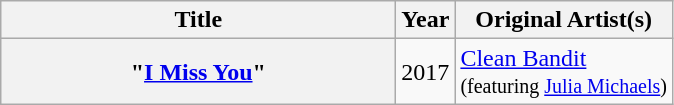<table class="wikitable plainrowheaders">
<tr>
<th scope="col" style="width:16em;">Title</th>
<th scope="col" style="width:1em;">Year</th>
<th scope="col">Original Artist(s)</th>
</tr>
<tr>
<th scope="row">"<a href='#'>I Miss You</a>"</th>
<td>2017</td>
<td><a href='#'>Clean Bandit</a><br><small>(featuring <a href='#'>Julia Michaels</a>)</small></td>
</tr>
</table>
